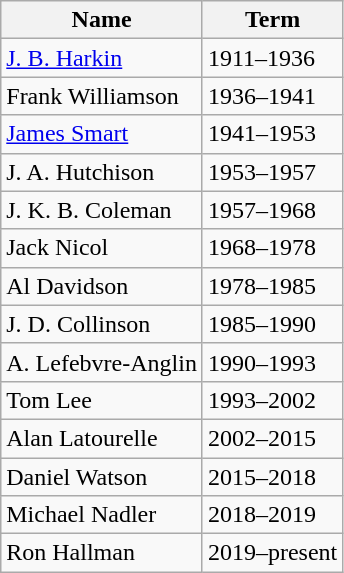<table class="wikitable">
<tr>
<th>Name</th>
<th>Term</th>
</tr>
<tr>
<td><a href='#'>J. B. Harkin</a></td>
<td>1911–1936</td>
</tr>
<tr>
<td>Frank Williamson</td>
<td>1936–1941</td>
</tr>
<tr>
<td><a href='#'>James Smart</a></td>
<td>1941–1953</td>
</tr>
<tr>
<td>J. A. Hutchison</td>
<td>1953–1957</td>
</tr>
<tr>
<td>J. K. B. Coleman</td>
<td>1957–1968</td>
</tr>
<tr>
<td>Jack Nicol</td>
<td>1968–1978</td>
</tr>
<tr>
<td>Al Davidson</td>
<td>1978–1985</td>
</tr>
<tr>
<td>J. D. Collinson</td>
<td>1985–1990</td>
</tr>
<tr>
<td>A. Lefebvre-Anglin</td>
<td>1990–1993</td>
</tr>
<tr>
<td>Tom Lee</td>
<td>1993–2002</td>
</tr>
<tr>
<td>Alan Latourelle</td>
<td>2002–2015</td>
</tr>
<tr>
<td>Daniel Watson</td>
<td>2015–2018</td>
</tr>
<tr>
<td>Michael Nadler</td>
<td>2018–2019</td>
</tr>
<tr>
<td>Ron Hallman</td>
<td>2019–present</td>
</tr>
</table>
